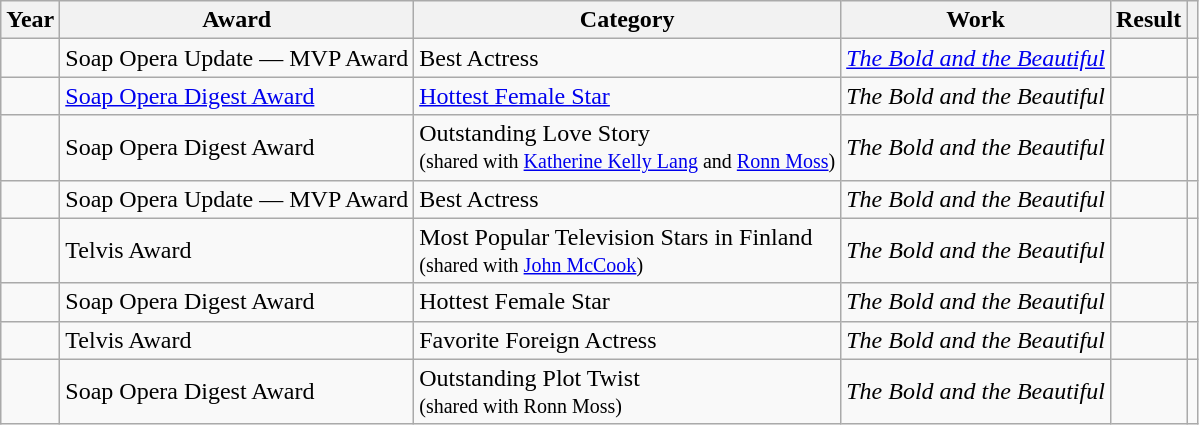<table class="wikitable sortable plainrowheaders">
<tr>
<th scope="col">Year</th>
<th scope="col">Award</th>
<th scope="col">Category</th>
<th scope="col">Work</th>
<th scope="col">Result</th>
<th scope="col" class="unsortable"></th>
</tr>
<tr>
<td></td>
<td>Soap Opera Update — MVP Award</td>
<td>Best Actress</td>
<td><em><a href='#'>The Bold and the Beautiful</a></em></td>
<td></td>
<td></td>
</tr>
<tr>
<td></td>
<td><a href='#'>Soap Opera Digest Award</a></td>
<td><a href='#'>Hottest Female Star</a></td>
<td><em>The Bold and the Beautiful</em></td>
<td></td>
<td></td>
</tr>
<tr>
<td></td>
<td>Soap Opera Digest Award</td>
<td>Outstanding Love Story <small> <br>(shared with <a href='#'>Katherine Kelly Lang</a> and  <a href='#'>Ronn Moss</a>) </small></td>
<td><em>The Bold and the Beautiful</em></td>
<td></td>
<td></td>
</tr>
<tr>
<td></td>
<td>Soap Opera Update — MVP Award</td>
<td>Best Actress</td>
<td><em>The Bold and the Beautiful</em></td>
<td></td>
<td></td>
</tr>
<tr>
<td></td>
<td>Telvis Award</td>
<td>Most Popular Television Stars in Finland   <small> <br> (shared with  <a href='#'>John McCook</a>)</small></td>
<td><em>The Bold and the Beautiful</em></td>
<td></td>
<td></td>
</tr>
<tr>
<td></td>
<td>Soap Opera Digest Award</td>
<td>Hottest Female Star</td>
<td><em>The Bold and the Beautiful</em></td>
<td></td>
<td></td>
</tr>
<tr>
<td></td>
<td>Telvis Award</td>
<td>Favorite Foreign Actress</td>
<td><em>The Bold and the Beautiful</em></td>
<td></td>
<td></td>
</tr>
<tr>
<td></td>
<td>Soap Opera Digest Award</td>
<td>Outstanding Plot Twist  <small> <br> (shared with  Ronn Moss)</small></td>
<td><em>The Bold and the Beautiful</em></td>
<td></td>
<td></td>
</tr>
</table>
